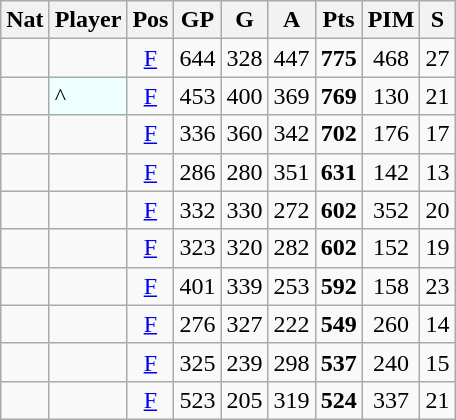<table class="wikitable sortable" style="text-align:center;">
<tr>
<th>Nat</th>
<th>Player</th>
<th>Pos</th>
<th>GP</th>
<th>G</th>
<th>A</th>
<th>Pts</th>
<th>PIM</th>
<th>S</th>
</tr>
<tr>
<td></td>
<td align="left"></td>
<td><a href='#'>F</a></td>
<td>644</td>
<td>328</td>
<td>447</td>
<td><strong>775</strong></td>
<td>468</td>
<td>27</td>
</tr>
<tr>
<td></td>
<td align="left" bgcolor="#eeffff">^</td>
<td><a href='#'>F</a></td>
<td>453</td>
<td>400</td>
<td>369</td>
<td><strong>769</strong></td>
<td>130</td>
<td>21</td>
</tr>
<tr>
<td></td>
<td align="left"></td>
<td><a href='#'>F</a></td>
<td>336</td>
<td>360</td>
<td>342</td>
<td><strong>702</strong></td>
<td>176</td>
<td>17</td>
</tr>
<tr>
<td></td>
<td align="left"></td>
<td><a href='#'>F</a></td>
<td>286</td>
<td>280</td>
<td>351</td>
<td><strong>631</strong></td>
<td>142</td>
<td>13</td>
</tr>
<tr>
<td></td>
<td align="left"></td>
<td><a href='#'>F</a></td>
<td>332</td>
<td>330</td>
<td>272</td>
<td><strong>602</strong></td>
<td>352</td>
<td>20</td>
</tr>
<tr>
<td></td>
<td align="left"></td>
<td><a href='#'>F</a></td>
<td>323</td>
<td>320</td>
<td>282</td>
<td><strong>602</strong></td>
<td>152</td>
<td>19</td>
</tr>
<tr>
<td></td>
<td align="left"></td>
<td><a href='#'>F</a></td>
<td>401</td>
<td>339</td>
<td>253</td>
<td><strong>592</strong></td>
<td>158</td>
<td>23</td>
</tr>
<tr>
<td></td>
<td align="left"></td>
<td><a href='#'>F</a></td>
<td>276</td>
<td>327</td>
<td>222</td>
<td><strong>549</strong></td>
<td>260</td>
<td>14</td>
</tr>
<tr align="center">
<td></td>
<td align="left"></td>
<td><a href='#'>F</a></td>
<td>325</td>
<td>239</td>
<td>298</td>
<td><strong>537</strong></td>
<td>240</td>
<td>15</td>
</tr>
<tr align="center">
<td></td>
<td align="left"></td>
<td><a href='#'>F</a></td>
<td>523</td>
<td>205</td>
<td>319</td>
<td><strong>524</strong></td>
<td>337</td>
<td>21</td>
</tr>
</table>
